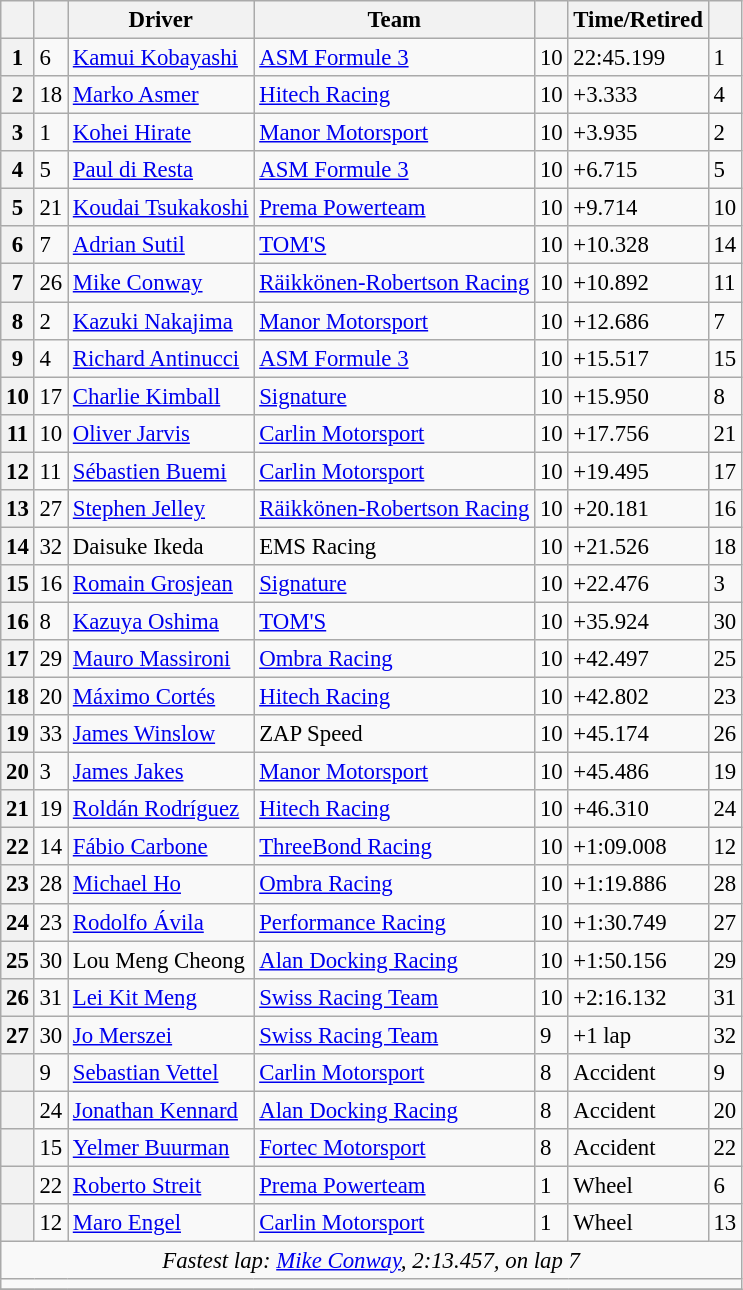<table class="wikitable" style="font-size: 95%;">
<tr>
<th scope="col"></th>
<th scope="col"></th>
<th scope="col">Driver</th>
<th scope="col">Team</th>
<th scope="col"></th>
<th scope="col">Time/Retired</th>
<th scope="col"></th>
</tr>
<tr>
<th scope="row">1</th>
<td>6</td>
<td> <a href='#'>Kamui Kobayashi</a></td>
<td><a href='#'>ASM Formule 3</a></td>
<td>10</td>
<td>22:45.199</td>
<td>1</td>
</tr>
<tr>
<th scope="row">2</th>
<td>18</td>
<td> <a href='#'>Marko Asmer</a></td>
<td><a href='#'>Hitech Racing</a></td>
<td>10</td>
<td>+3.333</td>
<td>4</td>
</tr>
<tr>
<th scope="row">3</th>
<td>1</td>
<td> <a href='#'>Kohei Hirate</a></td>
<td><a href='#'>Manor Motorsport</a></td>
<td>10</td>
<td>+3.935</td>
<td>2</td>
</tr>
<tr>
<th scope="row">4</th>
<td>5</td>
<td> <a href='#'>Paul di Resta</a></td>
<td><a href='#'>ASM Formule 3</a></td>
<td>10</td>
<td>+6.715</td>
<td>5</td>
</tr>
<tr>
<th scope="row">5</th>
<td>21</td>
<td> <a href='#'>Koudai Tsukakoshi</a></td>
<td><a href='#'>Prema Powerteam</a></td>
<td>10</td>
<td>+9.714</td>
<td>10</td>
</tr>
<tr>
<th scope="row">6</th>
<td>7</td>
<td> <a href='#'>Adrian Sutil</a></td>
<td><a href='#'>TOM'S</a></td>
<td>10</td>
<td>+10.328</td>
<td>14</td>
</tr>
<tr>
<th scope="row">7</th>
<td>26</td>
<td> <a href='#'>Mike Conway</a></td>
<td><a href='#'>Räikkönen-Robertson Racing</a></td>
<td>10</td>
<td>+10.892</td>
<td>11</td>
</tr>
<tr>
<th scope="row">8</th>
<td>2</td>
<td> <a href='#'>Kazuki Nakajima</a></td>
<td><a href='#'>Manor Motorsport</a></td>
<td>10</td>
<td>+12.686</td>
<td>7</td>
</tr>
<tr>
<th scope="row">9</th>
<td>4</td>
<td> <a href='#'>Richard Antinucci</a></td>
<td><a href='#'>ASM Formule 3</a></td>
<td>10</td>
<td>+15.517</td>
<td>15</td>
</tr>
<tr>
<th scope="row">10</th>
<td>17</td>
<td> <a href='#'>Charlie Kimball</a></td>
<td><a href='#'>Signature</a></td>
<td>10</td>
<td>+15.950</td>
<td>8</td>
</tr>
<tr>
<th scope="row">11</th>
<td>10</td>
<td> <a href='#'>Oliver Jarvis</a></td>
<td><a href='#'>Carlin Motorsport</a></td>
<td>10</td>
<td>+17.756</td>
<td>21</td>
</tr>
<tr>
<th scope="row">12</th>
<td>11</td>
<td> <a href='#'>Sébastien Buemi</a></td>
<td><a href='#'>Carlin Motorsport</a></td>
<td>10</td>
<td>+19.495</td>
<td>17</td>
</tr>
<tr>
<th scope="row">13</th>
<td>27</td>
<td> <a href='#'>Stephen Jelley</a></td>
<td><a href='#'>Räikkönen-Robertson Racing</a></td>
<td>10</td>
<td>+20.181</td>
<td>16</td>
</tr>
<tr>
<th scope="row">14</th>
<td>32</td>
<td> Daisuke Ikeda</td>
<td>EMS Racing</td>
<td>10</td>
<td>+21.526</td>
<td>18</td>
</tr>
<tr>
<th scope="row">15</th>
<td>16</td>
<td> <a href='#'>Romain Grosjean</a></td>
<td><a href='#'>Signature</a></td>
<td>10</td>
<td>+22.476</td>
<td>3</td>
</tr>
<tr>
<th scope="row">16</th>
<td>8</td>
<td> <a href='#'>Kazuya Oshima</a></td>
<td><a href='#'>TOM'S</a></td>
<td>10</td>
<td>+35.924</td>
<td>30</td>
</tr>
<tr>
<th scope="row">17</th>
<td>29</td>
<td> <a href='#'>Mauro Massironi</a></td>
<td><a href='#'>Ombra Racing</a></td>
<td>10</td>
<td>+42.497</td>
<td>25</td>
</tr>
<tr>
<th scope="row">18</th>
<td>20</td>
<td> <a href='#'>Máximo Cortés</a></td>
<td><a href='#'>Hitech Racing</a></td>
<td>10</td>
<td>+42.802</td>
<td>23</td>
</tr>
<tr>
<th scope="row">19</th>
<td>33</td>
<td> <a href='#'>James Winslow</a></td>
<td>ZAP Speed</td>
<td>10</td>
<td>+45.174</td>
<td>26</td>
</tr>
<tr>
<th scope="row">20</th>
<td>3</td>
<td> <a href='#'>James Jakes</a></td>
<td><a href='#'>Manor Motorsport</a></td>
<td>10</td>
<td>+45.486</td>
<td>19</td>
</tr>
<tr>
<th scope="row">21</th>
<td>19</td>
<td> <a href='#'>Roldán Rodríguez</a></td>
<td><a href='#'>Hitech Racing</a></td>
<td>10</td>
<td>+46.310</td>
<td>24</td>
</tr>
<tr>
<th scope="row">22</th>
<td>14</td>
<td> <a href='#'>Fábio Carbone</a></td>
<td><a href='#'>ThreeBond Racing</a></td>
<td>10</td>
<td>+1:09.008</td>
<td>12</td>
</tr>
<tr>
<th scope="row">23</th>
<td>28</td>
<td> <a href='#'>Michael Ho</a></td>
<td><a href='#'>Ombra Racing</a></td>
<td>10</td>
<td>+1:19.886</td>
<td>28</td>
</tr>
<tr>
<th scope="row">24</th>
<td>23</td>
<td> <a href='#'>Rodolfo Ávila</a></td>
<td><a href='#'>Performance Racing</a></td>
<td>10</td>
<td>+1:30.749</td>
<td>27</td>
</tr>
<tr>
<th scope="row">25</th>
<td>30</td>
<td> Lou Meng Cheong</td>
<td><a href='#'>Alan Docking Racing</a></td>
<td>10</td>
<td>+1:50.156</td>
<td>29</td>
</tr>
<tr>
<th scope="row">26</th>
<td>31</td>
<td> <a href='#'>Lei Kit Meng</a></td>
<td><a href='#'>Swiss Racing Team</a></td>
<td>10</td>
<td>+2:16.132</td>
<td>31</td>
</tr>
<tr>
<th scope="row">27</th>
<td>30</td>
<td> <a href='#'>Jo Merszei</a></td>
<td><a href='#'>Swiss Racing Team</a></td>
<td>9</td>
<td>+1 lap</td>
<td>32</td>
</tr>
<tr>
<th scope="row"></th>
<td>9</td>
<td> <a href='#'>Sebastian Vettel</a></td>
<td><a href='#'>Carlin Motorsport</a></td>
<td>8</td>
<td>Accident</td>
<td>9</td>
</tr>
<tr>
<th scope="row"></th>
<td>24</td>
<td> <a href='#'>Jonathan Kennard</a></td>
<td><a href='#'>Alan Docking Racing</a></td>
<td>8</td>
<td>Accident</td>
<td>20</td>
</tr>
<tr>
<th scope="row"></th>
<td>15</td>
<td> <a href='#'>Yelmer Buurman</a></td>
<td><a href='#'>Fortec Motorsport</a></td>
<td>8</td>
<td>Accident</td>
<td>22</td>
</tr>
<tr>
<th scope="row"></th>
<td>22</td>
<td> <a href='#'>Roberto Streit</a></td>
<td><a href='#'>Prema Powerteam</a></td>
<td>1</td>
<td>Wheel</td>
<td>6</td>
</tr>
<tr>
<th scope="row"></th>
<td>12</td>
<td> <a href='#'>Maro Engel</a></td>
<td><a href='#'>Carlin Motorsport</a></td>
<td>1</td>
<td>Wheel</td>
<td>13</td>
</tr>
<tr>
<td colspan=7 align=center><em>Fastest lap: <a href='#'>Mike Conway</a>, 2:13.457,  on lap 7</em></td>
</tr>
<tr>
<td colspan=7></td>
</tr>
<tr>
</tr>
</table>
